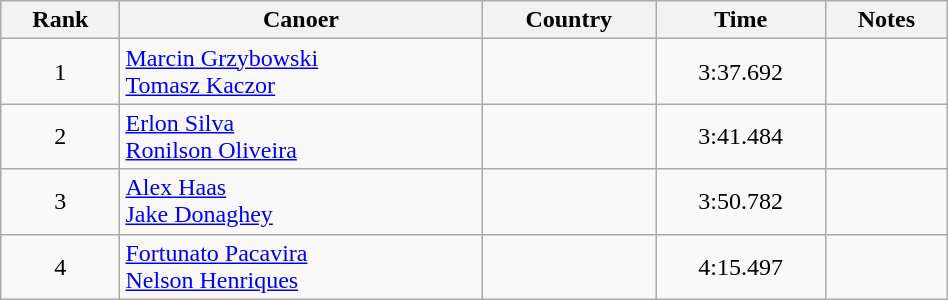<table class="wikitable" width=50% style="text-align:center;">
<tr>
<th>Rank</th>
<th>Canoer</th>
<th>Country</th>
<th>Time</th>
<th>Notes</th>
</tr>
<tr>
<td>1</td>
<td align="left"><a href='#'>Marcin Grzybowski</a><br><a href='#'>Tomasz Kaczor</a></td>
<td align="left"></td>
<td>3:37.692</td>
<td></td>
</tr>
<tr>
<td>2</td>
<td align="left"><a href='#'>Erlon Silva</a><br><a href='#'>Ronilson Oliveira</a></td>
<td align="left"></td>
<td>3:41.484</td>
<td></td>
</tr>
<tr>
<td>3</td>
<td align="left"><a href='#'>Alex Haas</a><br><a href='#'>Jake Donaghey</a></td>
<td align="left"></td>
<td>3:50.782</td>
<td></td>
</tr>
<tr>
<td>4</td>
<td align="left"><a href='#'>Fortunato Pacavira</a><br><a href='#'>Nelson Henriques</a></td>
<td align="left"></td>
<td>4:15.497</td>
<td></td>
</tr>
</table>
